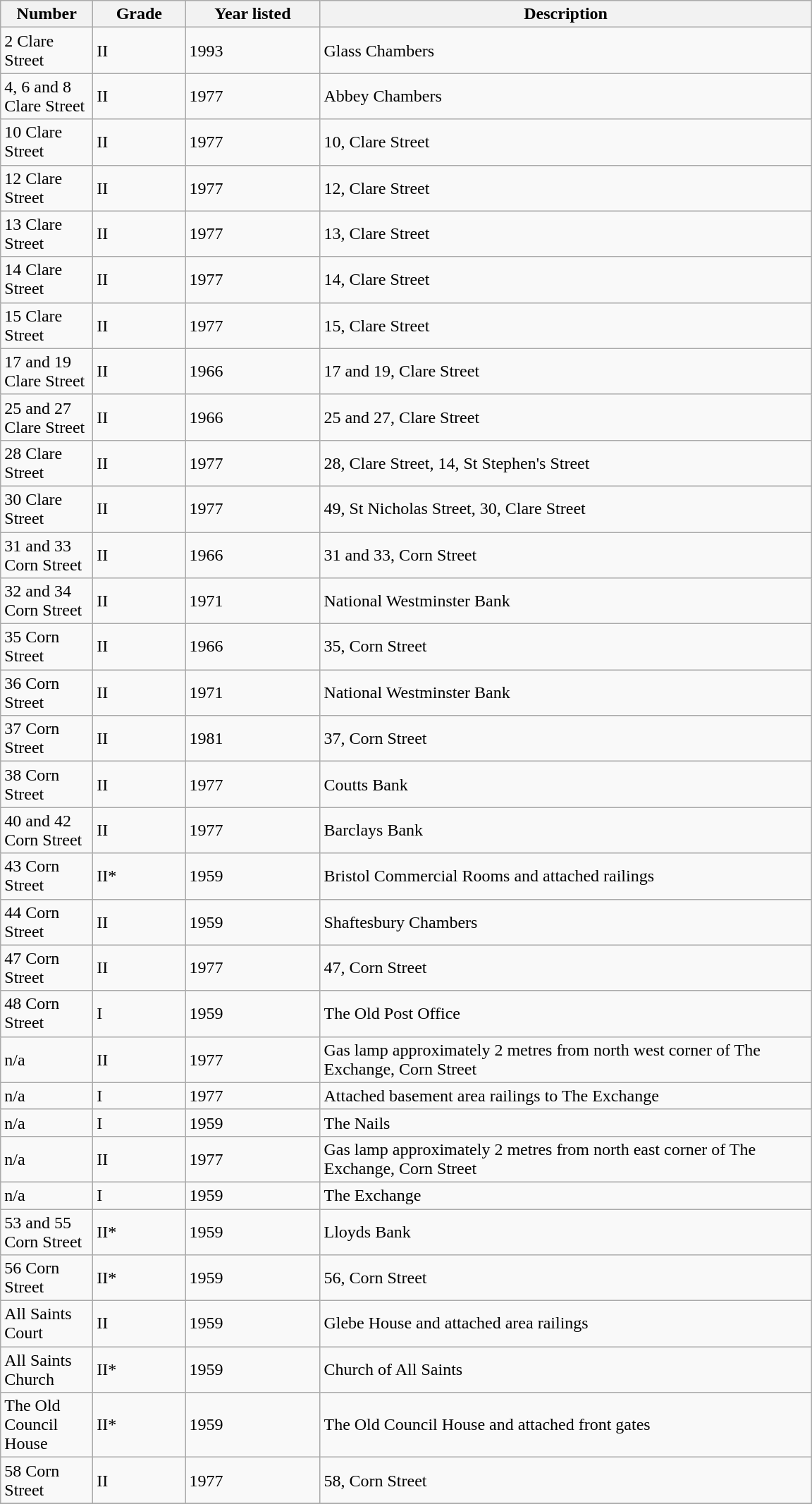<table class="wikitable sortable" style="width:768px">
<tr>
<th width="80px">Number</th>
<th width="80px">Grade</th>
<th width="120px">Year listed</th>
<th width="*">Description</th>
</tr>
<tr>
<td>2 Clare Street</td>
<td>II</td>
<td>1993</td>
<td>Glass Chambers</td>
</tr>
<tr>
<td>4, 6 and 8 Clare Street</td>
<td>II</td>
<td>1977</td>
<td>Abbey Chambers</td>
</tr>
<tr>
<td>10 Clare Street</td>
<td>II</td>
<td>1977</td>
<td>10, Clare Street</td>
</tr>
<tr>
<td>12 Clare Street</td>
<td>II</td>
<td>1977</td>
<td>12, Clare Street</td>
</tr>
<tr>
<td>13 Clare Street</td>
<td>II</td>
<td>1977</td>
<td>13, Clare Street</td>
</tr>
<tr>
<td>14 Clare Street</td>
<td>II</td>
<td>1977</td>
<td>14, Clare Street</td>
</tr>
<tr>
<td>15 Clare Street</td>
<td>II</td>
<td>1977</td>
<td>15, Clare Street</td>
</tr>
<tr>
<td>17 and 19 Clare Street</td>
<td>II</td>
<td>1966</td>
<td>17 and 19, Clare Street</td>
</tr>
<tr>
<td>25 and 27 Clare Street</td>
<td>II</td>
<td>1966</td>
<td>25 and 27, Clare Street</td>
</tr>
<tr>
<td>28 Clare Street</td>
<td>II</td>
<td>1977</td>
<td>28, Clare Street, 14, St Stephen's Street</td>
</tr>
<tr>
<td>30 Clare Street</td>
<td>II</td>
<td>1977</td>
<td>49, St Nicholas Street, 30, Clare Street</td>
</tr>
<tr>
<td>31 and 33 Corn Street</td>
<td>II</td>
<td>1966</td>
<td>31 and 33, Corn Street</td>
</tr>
<tr>
<td>32 and 34 Corn Street</td>
<td>II</td>
<td>1971</td>
<td>National Westminster Bank</td>
</tr>
<tr>
<td>35 Corn Street</td>
<td>II</td>
<td>1966</td>
<td>35, Corn Street</td>
</tr>
<tr>
<td>36 Corn Street</td>
<td>II</td>
<td>1971</td>
<td>National Westminster Bank</td>
</tr>
<tr>
<td>37 Corn Street</td>
<td>II</td>
<td>1981</td>
<td>37, Corn Street</td>
</tr>
<tr>
<td>38 Corn Street</td>
<td>II</td>
<td>1977</td>
<td>Coutts Bank</td>
</tr>
<tr>
<td>40 and 42 Corn Street</td>
<td>II</td>
<td>1977</td>
<td>Barclays Bank</td>
</tr>
<tr>
<td>43 Corn Street</td>
<td>II*</td>
<td>1959</td>
<td>Bristol Commercial Rooms and attached railings</td>
</tr>
<tr>
<td>44 Corn Street</td>
<td>II</td>
<td>1959</td>
<td>Shaftesbury Chambers</td>
</tr>
<tr>
<td>47 Corn Street</td>
<td>II</td>
<td>1977</td>
<td>47, Corn Street</td>
</tr>
<tr>
<td>48 Corn Street</td>
<td>I</td>
<td>1959</td>
<td>The Old Post Office</td>
</tr>
<tr>
<td>n/a</td>
<td>II</td>
<td>1977</td>
<td>Gas lamp approximately 2 metres from north west corner of The Exchange, Corn Street</td>
</tr>
<tr>
<td>n/a</td>
<td>I</td>
<td>1977</td>
<td>Attached basement area railings to The Exchange</td>
</tr>
<tr>
<td>n/a</td>
<td>I</td>
<td>1959</td>
<td>The Nails</td>
</tr>
<tr>
<td>n/a</td>
<td>II</td>
<td>1977</td>
<td>Gas lamp approximately 2 metres from north east corner of The Exchange, Corn Street</td>
</tr>
<tr>
<td>n/a</td>
<td>I</td>
<td>1959</td>
<td>The Exchange</td>
</tr>
<tr>
<td>53 and 55 Corn Street</td>
<td>II*</td>
<td>1959</td>
<td>Lloyds Bank</td>
</tr>
<tr>
<td>56 Corn Street</td>
<td>II*</td>
<td>1959</td>
<td>56, Corn Street</td>
</tr>
<tr>
<td>All Saints Court</td>
<td>II</td>
<td>1959</td>
<td>Glebe House and attached area railings</td>
</tr>
<tr>
<td>All Saints Church</td>
<td>II*</td>
<td>1959</td>
<td>Church of All Saints</td>
</tr>
<tr>
<td>The Old Council House</td>
<td>II*</td>
<td>1959</td>
<td>The Old Council House and attached front gates</td>
</tr>
<tr>
<td>58 Corn Street</td>
<td>II</td>
<td>1977</td>
<td>58, Corn Street</td>
</tr>
<tr>
</tr>
</table>
